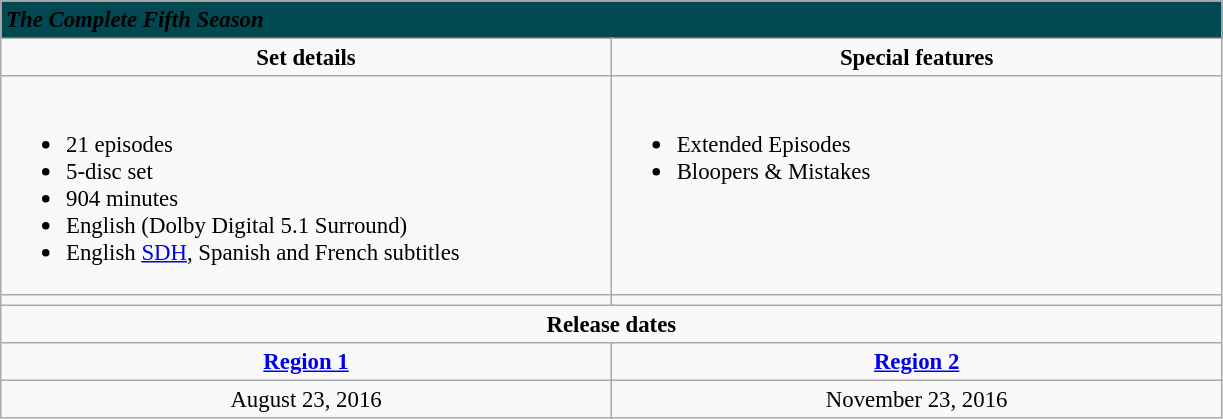<table class="wikitable" style="font-size: 95%;">
<tr style="background:#004953;">
<td colspan="6"><span> <strong><em>The Complete Fifth Season</em></strong></span></td>
</tr>
<tr style="vertical-align:top; text-align:center;">
<td style="width:400px;" colspan="3"><strong>Set details</strong></td>
<td style="width:400px; " colspan="3"><strong>Special features</strong></td>
</tr>
<tr valign="top">
<td colspan="3" style="text-align:left; width:400px;"><br><ul><li>21 episodes</li><li>5-disc set</li><li>904 minutes</li><li>English (Dolby Digital 5.1 Surround)</li><li>English <a href='#'>SDH</a>, Spanish and French subtitles</li></ul></td>
<td colspan="3" style="text-align:left; width:400px;"><br><ul><li>Extended Episodes</li><li>Bloopers & Mistakes</li></ul></td>
</tr>
<tr valign="top">
<td colspan="3" style="text-align:left; width:400px;"></td>
<td colspan="3" style="text-align:left; width:400px;"></td>
</tr>
<tr>
<td colspan="6" style="text-align:center;"><strong>Release dates</strong></td>
</tr>
<tr>
<td colspan="3" style="text-align:center;"><strong><a href='#'>Region 1</a></strong></td>
<td colspan="3" style="text-align:center;"><strong><a href='#'>Region 2</a></strong></td>
</tr>
<tr style="text-align:center;">
<td colspan="3">August 23, 2016</td>
<td colspan="3">November 23, 2016</td>
</tr>
</table>
